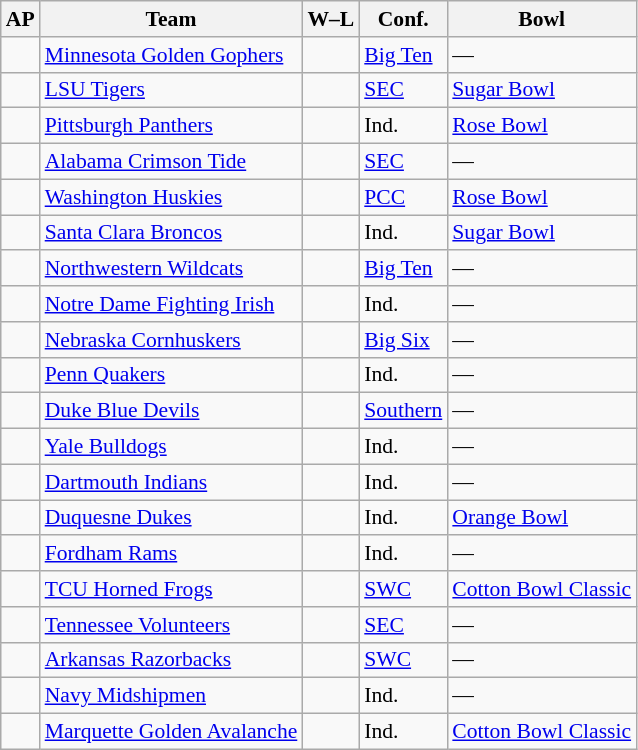<table class="wikitable sortable" style="font-size:90%;">
<tr>
<th>AP</th>
<th>Team</th>
<th>W–L</th>
<th>Conf.</th>
<th>Bowl</th>
</tr>
<tr>
<td></td>
<td><a href='#'>Minnesota Golden Gophers</a></td>
<td></td>
<td><a href='#'>Big Ten</a></td>
<td>— </td>
</tr>
<tr>
<td></td>
<td><a href='#'>LSU Tigers</a></td>
<td></td>
<td><a href='#'>SEC</a></td>
<td><a href='#'>Sugar Bowl</a></td>
</tr>
<tr>
<td></td>
<td><a href='#'>Pittsburgh Panthers</a></td>
<td></td>
<td>Ind.</td>
<td><a href='#'>Rose Bowl</a></td>
</tr>
<tr>
<td></td>
<td><a href='#'>Alabama Crimson Tide</a></td>
<td></td>
<td><a href='#'>SEC</a></td>
<td>—</td>
</tr>
<tr>
<td></td>
<td><a href='#'>Washington Huskies</a></td>
<td></td>
<td><a href='#'>PCC</a></td>
<td><a href='#'>Rose Bowl</a></td>
</tr>
<tr>
<td></td>
<td><a href='#'>Santa Clara Broncos</a></td>
<td></td>
<td>Ind.</td>
<td><a href='#'>Sugar Bowl</a></td>
</tr>
<tr>
<td></td>
<td><a href='#'>Northwestern Wildcats</a></td>
<td></td>
<td><a href='#'>Big Ten</a></td>
<td>— </td>
</tr>
<tr>
<td></td>
<td><a href='#'>Notre Dame Fighting Irish</a></td>
<td></td>
<td>Ind.</td>
<td>—</td>
</tr>
<tr>
<td></td>
<td><a href='#'>Nebraska Cornhuskers</a></td>
<td></td>
<td><a href='#'>Big Six</a></td>
<td>—</td>
</tr>
<tr>
<td></td>
<td><a href='#'>Penn Quakers</a></td>
<td></td>
<td>Ind.</td>
<td>—</td>
</tr>
<tr>
<td></td>
<td><a href='#'>Duke Blue Devils</a></td>
<td></td>
<td><a href='#'>Southern</a></td>
<td>—</td>
</tr>
<tr>
<td></td>
<td><a href='#'>Yale Bulldogs</a></td>
<td></td>
<td>Ind.</td>
<td>—</td>
</tr>
<tr>
<td></td>
<td><a href='#'>Dartmouth Indians</a></td>
<td></td>
<td>Ind.</td>
<td>—</td>
</tr>
<tr>
<td></td>
<td><a href='#'>Duquesne Dukes</a></td>
<td></td>
<td>Ind.</td>
<td><a href='#'>Orange Bowl</a></td>
</tr>
<tr>
<td></td>
<td><a href='#'>Fordham Rams</a></td>
<td></td>
<td>Ind.</td>
<td>—</td>
</tr>
<tr>
<td></td>
<td><a href='#'>TCU Horned Frogs</a></td>
<td></td>
<td><a href='#'>SWC</a></td>
<td><a href='#'>Cotton Bowl Classic</a></td>
</tr>
<tr>
<td></td>
<td><a href='#'>Tennessee Volunteers</a></td>
<td></td>
<td><a href='#'>SEC</a></td>
<td>—</td>
</tr>
<tr>
<td></td>
<td><a href='#'>Arkansas Razorbacks</a></td>
<td></td>
<td><a href='#'>SWC</a></td>
<td>—</td>
</tr>
<tr>
<td></td>
<td><a href='#'>Navy Midshipmen</a></td>
<td></td>
<td>Ind.</td>
<td>—</td>
</tr>
<tr>
<td></td>
<td><a href='#'>Marquette Golden Avalanche</a></td>
<td></td>
<td>Ind.</td>
<td><a href='#'>Cotton Bowl Classic</a></td>
</tr>
</table>
